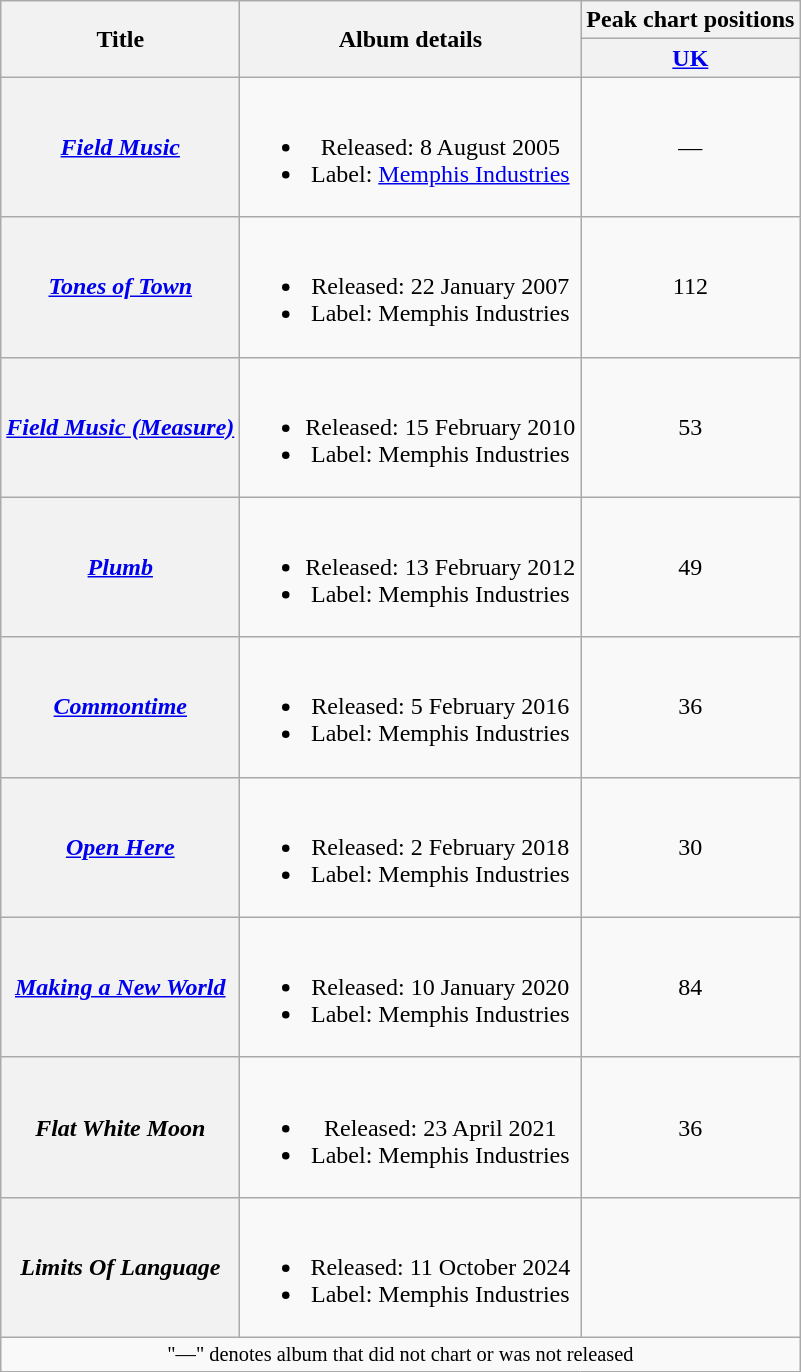<table class="wikitable plainrowheaders" style="text-align:center;">
<tr>
<th scope="col" rowspan="2">Title</th>
<th scope="col" rowspan="2">Album details</th>
<th scope="col" colspan="2">Peak chart positions</th>
</tr>
<tr>
<th scope="col" font-size:85%;"><a href='#'>UK</a><br></th>
</tr>
<tr>
<th scope="row"><em><a href='#'>Field Music</a></em></th>
<td><br><ul><li>Released: 8 August 2005</li><li>Label: <a href='#'>Memphis Industries</a></li></ul></td>
<td>—</td>
</tr>
<tr>
<th scope="row"><em><a href='#'>Tones of Town</a></em></th>
<td><br><ul><li>Released: 22 January 2007</li><li>Label: Memphis Industries</li></ul></td>
<td>112</td>
</tr>
<tr>
<th scope="row"><em><a href='#'>Field Music (Measure)</a></em></th>
<td><br><ul><li>Released: 15 February 2010</li><li>Label: Memphis Industries</li></ul></td>
<td>53</td>
</tr>
<tr>
<th scope="row"><em><a href='#'>Plumb</a></em></th>
<td><br><ul><li>Released: 13 February 2012</li><li>Label: Memphis Industries</li></ul></td>
<td>49</td>
</tr>
<tr>
<th scope="row"><em><a href='#'>Commontime</a></em></th>
<td><br><ul><li>Released: 5 February 2016</li><li>Label: Memphis Industries</li></ul></td>
<td>36</td>
</tr>
<tr>
<th scope="row"><em><a href='#'>Open Here</a></em></th>
<td><br><ul><li>Released: 2 February 2018</li><li>Label: Memphis Industries</li></ul></td>
<td>30</td>
</tr>
<tr>
<th scope="row"><em><a href='#'>Making a New World</a></em></th>
<td><br><ul><li>Released: 10 January 2020</li><li>Label: Memphis Industries</li></ul></td>
<td>84</td>
</tr>
<tr>
<th scope="row"><em>Flat White Moon</em></th>
<td><br><ul><li>Released: 23 April 2021</li><li>Label: Memphis Industries</li></ul></td>
<td>36</td>
</tr>
<tr>
<th scope="row"><em>Limits Of Language</em></th>
<td><br><ul><li>Released: 11 October 2024</li><li>Label: Memphis Industries</li></ul></td>
<td></td>
</tr>
<tr>
<td colspan="17" style="text-align:center; font-size:85%;">"—" denotes album that did not chart or was not released</td>
</tr>
</table>
